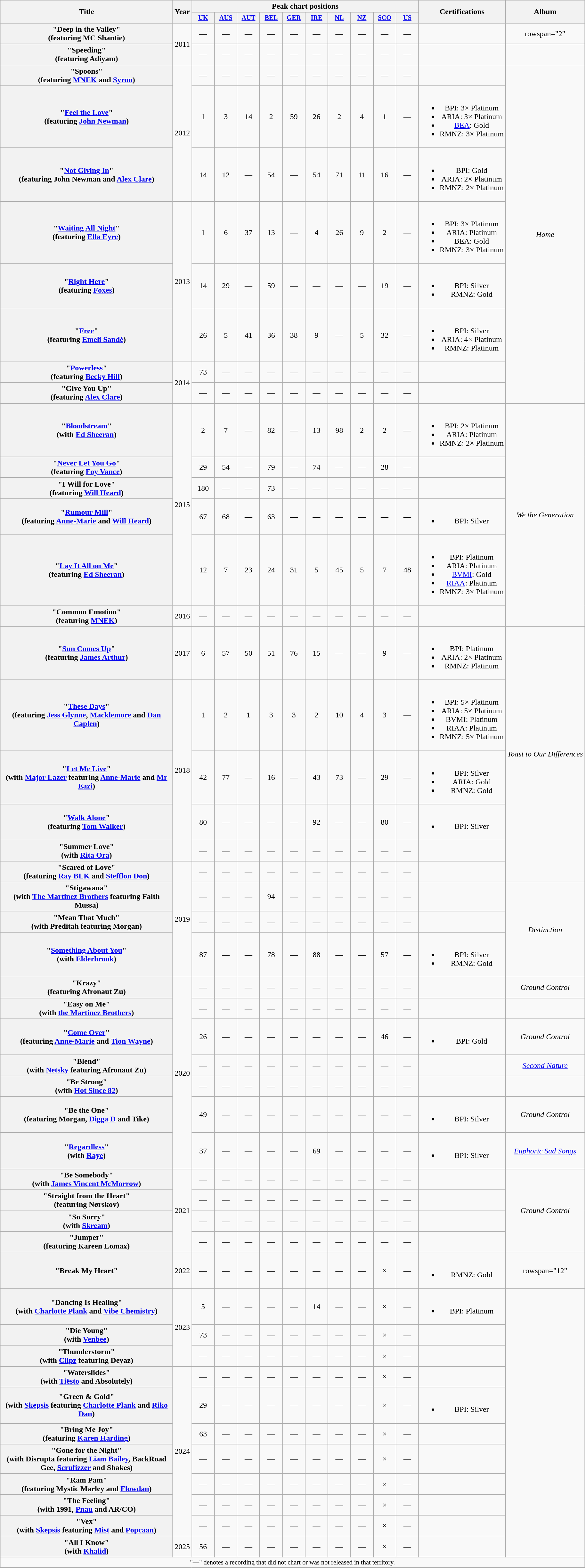<table class="wikitable plainrowheaders" style="text-align:center;">
<tr>
<th scope="col" rowspan="2" style="width:22em;">Title</th>
<th scope="col" rowspan="2" style="width:1em;">Year</th>
<th scope="col" colspan="10">Peak chart positions</th>
<th scope="col" rowspan="2">Certifications</th>
<th scope="col" rowspan="2">Album</th>
</tr>
<tr>
<th scope="col" style="width:3em;font-size:85%;"><a href='#'>UK</a><br></th>
<th scope="col" style="width:3em;font-size:85%;"><a href='#'>AUS</a><br></th>
<th scope="col" style="width:3em;font-size:85%;"><a href='#'>AUT</a><br></th>
<th scope="col" style="width:3em;font-size:85%;"><a href='#'>BEL</a><br></th>
<th scope="col" style="width:3em;font-size:85%;"><a href='#'>GER</a><br></th>
<th scope="col" style="width:3em;font-size:85%;"><a href='#'>IRE</a><br></th>
<th scope="col" style="width:3em;font-size:85%;"><a href='#'>NL</a><br></th>
<th scope="col" style="width:3em;font-size:85%;"><a href='#'>NZ</a><br></th>
<th scope="col" style="width:3em;font-size:85%;"><a href='#'>SCO</a><br></th>
<th scope="col" style="width:3em;font-size:85%;"><a href='#'>US</a><br></th>
</tr>
<tr>
<th scope="row">"Deep in the Valley"<br><span>(featuring MC Shantie)</span></th>
<td rowspan="2">2011</td>
<td>—</td>
<td>—</td>
<td>—</td>
<td>—</td>
<td>—</td>
<td>—</td>
<td>—</td>
<td>—</td>
<td>—</td>
<td>—</td>
<td></td>
<td>rowspan="2" </td>
</tr>
<tr>
<th scope="row">"Speeding"<br><span>(featuring Adiyam)</span></th>
<td>—</td>
<td>—</td>
<td>—</td>
<td>—</td>
<td>—</td>
<td>—</td>
<td>—</td>
<td>—</td>
<td>—</td>
<td>—</td>
<td></td>
</tr>
<tr>
<th scope="row">"Spoons"<br><span>(featuring <a href='#'>MNEK</a> and <a href='#'>Syron</a>)</span></th>
<td rowspan="3">2012</td>
<td>—</td>
<td>—</td>
<td>—</td>
<td>—</td>
<td>—</td>
<td>—</td>
<td>—</td>
<td>—</td>
<td>—</td>
<td>—</td>
<td></td>
<td rowspan="8"><em>Home</em></td>
</tr>
<tr>
<th scope="row">"<a href='#'>Feel the Love</a>"<br><span>(featuring <a href='#'>John Newman</a>)</span></th>
<td>1</td>
<td>3</td>
<td>14</td>
<td>2</td>
<td>59</td>
<td>26</td>
<td>2</td>
<td>4</td>
<td>1</td>
<td>—</td>
<td><br><ul><li>BPI: 3× Platinum</li><li>ARIA: 3× Platinum</li><li><a href='#'>BEA</a>: Gold</li><li>RMNZ: 3× Platinum</li></ul></td>
</tr>
<tr>
<th scope="row">"<a href='#'>Not Giving In</a>"<br><span>(featuring John Newman and <a href='#'>Alex Clare</a>)</span></th>
<td>14</td>
<td>12</td>
<td>—</td>
<td>54</td>
<td>—</td>
<td>54</td>
<td>71</td>
<td>11</td>
<td>16</td>
<td>—</td>
<td><br><ul><li>BPI: Gold</li><li>ARIA: 2× Platinum</li><li>RMNZ: 2× Platinum</li></ul></td>
</tr>
<tr>
<th scope="row">"<a href='#'>Waiting All Night</a>"<br><span>(featuring <a href='#'>Ella Eyre</a>)</span></th>
<td rowspan="3">2013</td>
<td>1</td>
<td>6</td>
<td>37</td>
<td>13</td>
<td>—</td>
<td>4</td>
<td>26</td>
<td>9</td>
<td>2</td>
<td>—</td>
<td><br><ul><li>BPI: 3× Platinum</li><li>ARIA: Platinum</li><li>BEA: Gold</li><li>RMNZ: 3× Platinum</li></ul></td>
</tr>
<tr>
<th scope="row">"<a href='#'>Right Here</a>"<br><span>(featuring <a href='#'>Foxes</a>)</span><br></th>
<td>14</td>
<td>29</td>
<td>—</td>
<td>59</td>
<td>—</td>
<td>—</td>
<td>—</td>
<td>—</td>
<td>19</td>
<td>—</td>
<td><br><ul><li>BPI: Silver</li><li>RMNZ: Gold</li></ul></td>
</tr>
<tr>
<th scope="row">"<a href='#'>Free</a>"<br><span>(featuring <a href='#'>Emeli Sandé</a>)</span></th>
<td>26</td>
<td>5</td>
<td>41</td>
<td>36</td>
<td>38</td>
<td>9</td>
<td>—</td>
<td>5</td>
<td>32</td>
<td>—</td>
<td><br><ul><li>BPI: Silver</li><li>ARIA: 4× Platinum</li><li>RMNZ: Platinum</li></ul></td>
</tr>
<tr>
<th scope="row">"<a href='#'>Powerless</a>"<br><span>(featuring <a href='#'>Becky Hill</a>)</span></th>
<td rowspan="2">2014</td>
<td>73</td>
<td>—</td>
<td>—</td>
<td>—</td>
<td>—</td>
<td>—</td>
<td>—</td>
<td>—</td>
<td>—</td>
<td>—</td>
<td></td>
</tr>
<tr>
<th scope="row">"Give You Up"<br><span>(featuring <a href='#'>Alex Clare</a>)</span></th>
<td>—</td>
<td>—</td>
<td>—</td>
<td>—</td>
<td>—</td>
<td>—</td>
<td>—</td>
<td>—</td>
<td>—</td>
<td>—</td>
<td></td>
</tr>
<tr>
</tr>
<tr>
<th scope="row">"<a href='#'>Bloodstream</a>"<br><span>(with <a href='#'>Ed Sheeran</a>)</span></th>
<td rowspan="5">2015</td>
<td>2</td>
<td>7</td>
<td>—</td>
<td>82</td>
<td>—</td>
<td>13</td>
<td>98</td>
<td>2</td>
<td>2</td>
<td>—</td>
<td><br><ul><li>BPI: 2× Platinum</li><li>ARIA: Platinum</li><li>RMNZ: 2× Platinum</li></ul></td>
<td rowspan="6"><em>We the Generation</em></td>
</tr>
<tr>
<th scope="row">"<a href='#'>Never Let You Go</a>"<br><span>(featuring <a href='#'>Foy Vance</a>)</span></th>
<td>29</td>
<td>54</td>
<td>—</td>
<td>79</td>
<td>—</td>
<td>74</td>
<td>—</td>
<td>—</td>
<td>28</td>
<td>—</td>
<td></td>
</tr>
<tr>
<th scope="row">"I Will for Love"<br><span>(featuring <a href='#'>Will Heard</a>)</span></th>
<td>180</td>
<td>—</td>
<td>—</td>
<td>73</td>
<td>—</td>
<td>—</td>
<td>—</td>
<td>—</td>
<td>—</td>
<td>—</td>
<td></td>
</tr>
<tr>
<th scope="row">"<a href='#'>Rumour Mill</a>"<br><span>(featuring <a href='#'>Anne-Marie</a> and <a href='#'>Will Heard</a>)</span></th>
<td>67</td>
<td>68</td>
<td>—</td>
<td>63</td>
<td>—</td>
<td>—</td>
<td>—</td>
<td>—</td>
<td>—</td>
<td>—</td>
<td><br><ul><li>BPI: Silver</li></ul></td>
</tr>
<tr>
<th scope="row">"<a href='#'>Lay It All on Me</a>"<br><span>(featuring <a href='#'>Ed Sheeran</a>)</span></th>
<td>12</td>
<td>7</td>
<td>23</td>
<td>24</td>
<td>31</td>
<td>5</td>
<td>45</td>
<td>5</td>
<td>7</td>
<td>48</td>
<td><br><ul><li>BPI: Platinum</li><li>ARIA: Platinum</li><li><a href='#'>BVMI</a>: Gold</li><li><a href='#'>RIAA</a>: Platinum</li><li>RMNZ: 3× Platinum</li></ul></td>
</tr>
<tr>
<th scope="row">"Common Emotion"<br><span>(featuring <a href='#'>MNEK</a>)</span></th>
<td>2016</td>
<td>—</td>
<td>—</td>
<td>—</td>
<td>—</td>
<td>—</td>
<td>—</td>
<td>—</td>
<td>—</td>
<td>—</td>
<td>—</td>
<td></td>
</tr>
<tr>
<th scope="row">"<a href='#'>Sun Comes Up</a>"<br><span>(featuring <a href='#'>James Arthur</a>)</span></th>
<td>2017</td>
<td>6</td>
<td>57</td>
<td>50</td>
<td>51</td>
<td>76</td>
<td>15</td>
<td>—</td>
<td>—</td>
<td>9</td>
<td>—</td>
<td><br><ul><li>BPI: Platinum</li><li>ARIA: 2× Platinum</li><li>RMNZ: Platinum</li></ul></td>
<td rowspan="6"><em>Toast to Our Differences</em></td>
</tr>
<tr>
<th scope="row">"<a href='#'>These Days</a>"<br><span>(featuring <a href='#'>Jess Glynne</a>, <a href='#'>Macklemore</a> and <a href='#'>Dan Caplen</a>)</span></th>
<td rowspan="4">2018</td>
<td>1</td>
<td>2</td>
<td>1</td>
<td>3</td>
<td>3</td>
<td>2</td>
<td>10</td>
<td>4</td>
<td>3</td>
<td>—</td>
<td><br><ul><li>BPI: 5× Platinum</li><li>ARIA: 5× Platinum</li><li>BVMI: Platinum</li><li>RIAA: Platinum</li><li>RMNZ: 5× Platinum</li></ul></td>
</tr>
<tr>
<th scope="row">"<a href='#'>Let Me Live</a>"<br><span>(with <a href='#'>Major Lazer</a> featuring <a href='#'>Anne-Marie</a> and <a href='#'>Mr Eazi</a>)</span></th>
<td>42</td>
<td>77</td>
<td>—</td>
<td>16</td>
<td>—</td>
<td>43</td>
<td>73</td>
<td>—</td>
<td>29</td>
<td>—</td>
<td><br><ul><li>BPI: Silver</li><li>ARIA: Gold</li><li>RMNZ: Gold</li></ul></td>
</tr>
<tr>
<th scope="row">"<a href='#'>Walk Alone</a>"<br><span>(featuring <a href='#'>Tom Walker</a>)</span></th>
<td>80</td>
<td>—</td>
<td>—</td>
<td>—</td>
<td>—</td>
<td>92</td>
<td>—</td>
<td>—</td>
<td>80</td>
<td>—</td>
<td><br><ul><li>BPI: Silver</li></ul></td>
</tr>
<tr>
<th scope="row">"Summer Love" <br><span>(with <a href='#'>Rita Ora</a>)</span></th>
<td>—</td>
<td>—</td>
<td>—</td>
<td>—</td>
<td>—</td>
<td>—</td>
<td>—</td>
<td>—</td>
<td>—</td>
<td>—</td>
<td></td>
</tr>
<tr>
<th scope="row">"Scared of Love" <br><span>(featuring <a href='#'>Ray BLK</a> and <a href='#'>Stefflon Don</a>)</span></th>
<td rowspan="4">2019</td>
<td>—</td>
<td>—</td>
<td>—</td>
<td>—</td>
<td>—</td>
<td>—</td>
<td>—</td>
<td>—</td>
<td>—</td>
<td>—</td>
<td></td>
</tr>
<tr>
<th scope="row">"Stigawana" <br><span>(with <a href='#'>The Martinez Brothers</a> featuring Faith Mussa)</span></th>
<td>—</td>
<td>—</td>
<td>—</td>
<td>94</td>
<td>—</td>
<td>—</td>
<td>—</td>
<td>—</td>
<td>—</td>
<td>—</td>
<td></td>
<td rowspan="3"><em>Distinction</em></td>
</tr>
<tr>
<th scope="row">"Mean That Much"<br><span>(with Preditah featuring Morgan)</span></th>
<td>—</td>
<td>—</td>
<td>—</td>
<td>—</td>
<td>—</td>
<td>—</td>
<td>—</td>
<td>—</td>
<td>—</td>
<td>—</td>
<td></td>
</tr>
<tr>
<th scope="row">"<a href='#'>Something About You</a>"<br><span>(with <a href='#'>Elderbrook</a>)</span></th>
<td>87</td>
<td>—</td>
<td>—</td>
<td>78</td>
<td>—</td>
<td>88</td>
<td>—</td>
<td>—</td>
<td>57</td>
<td>—</td>
<td><br><ul><li>BPI: Silver</li><li>RMNZ: Gold</li></ul></td>
</tr>
<tr>
<th scope="row">"Krazy"<br><span>(featuring Afronaut Zu)</span></th>
<td rowspan="7">2020</td>
<td>—</td>
<td>—</td>
<td>—</td>
<td>—</td>
<td>—</td>
<td>—</td>
<td>—</td>
<td>—</td>
<td>—</td>
<td>—</td>
<td></td>
<td><em>Ground Control</em></td>
</tr>
<tr>
<th scope="row">"Easy on Me"<br><span>(with <a href='#'>the Martinez Brothers</a>)</span></th>
<td>—</td>
<td>—</td>
<td>—</td>
<td>—</td>
<td>—</td>
<td>—</td>
<td>—</td>
<td>—</td>
<td>—</td>
<td>—</td>
<td></td>
<td></td>
</tr>
<tr>
<th scope="row">"<a href='#'>Come Over</a>"<br><span>(featuring <a href='#'>Anne-Marie</a> and <a href='#'>Tion Wayne</a>)</span></th>
<td>26</td>
<td>—</td>
<td>—</td>
<td>—</td>
<td>—</td>
<td>—</td>
<td>—</td>
<td>—</td>
<td>46</td>
<td>—</td>
<td><br><ul><li>BPI: Gold</li></ul></td>
<td><em>Ground Control</em></td>
</tr>
<tr>
<th scope="row">"Blend"<br><span>(with <a href='#'>Netsky</a> featuring Afronaut Zu)</span></th>
<td>—</td>
<td>—</td>
<td>—</td>
<td>—</td>
<td>—</td>
<td>—</td>
<td>—</td>
<td>—</td>
<td>—</td>
<td>—</td>
<td></td>
<td><em><a href='#'>Second Nature</a></em></td>
</tr>
<tr>
<th scope="row">"Be Strong"<br><span>(with <a href='#'>Hot Since 82</a>)</span></th>
<td>—</td>
<td>—</td>
<td>—</td>
<td>—</td>
<td>—</td>
<td>—</td>
<td>—</td>
<td>—</td>
<td>—</td>
<td>—</td>
<td></td>
<td></td>
</tr>
<tr>
<th scope="row">"Be the One"<br><span>(featuring Morgan, <a href='#'>Digga D</a> and Tike)</span></th>
<td>49</td>
<td>—</td>
<td>—</td>
<td>—</td>
<td>—</td>
<td>—</td>
<td>—</td>
<td>—</td>
<td>—</td>
<td>—</td>
<td><br><ul><li>BPI: Silver</li></ul></td>
<td><em>Ground Control</em></td>
</tr>
<tr>
<th scope="row">"<a href='#'>Regardless</a>"<br><span>(with <a href='#'>Raye</a>)</span></th>
<td>37</td>
<td>—</td>
<td>—</td>
<td>—</td>
<td>—</td>
<td>69</td>
<td>—</td>
<td>—</td>
<td>—</td>
<td>—</td>
<td><br><ul><li>BPI: Silver</li></ul></td>
<td><em><a href='#'>Euphoric Sad Songs</a></em></td>
</tr>
<tr>
<th scope="row">"Be Somebody"<br><span>(with <a href='#'>James Vincent McMorrow</a>)</span></th>
<td rowspan="4">2021</td>
<td>—</td>
<td>—</td>
<td>—</td>
<td>—</td>
<td>—</td>
<td>—</td>
<td>—</td>
<td>—</td>
<td>—</td>
<td>—</td>
<td></td>
<td rowspan="4"><em>Ground Control</em></td>
</tr>
<tr>
<th scope="row">"Straight from the Heart"<br><span>(featuring Nørskov)</span></th>
<td>—</td>
<td>—</td>
<td>—</td>
<td>—</td>
<td>—</td>
<td>—</td>
<td>—</td>
<td>—</td>
<td>—</td>
<td>—</td>
<td></td>
</tr>
<tr>
<th scope="row">"So Sorry"<br><span>(with <a href='#'>Skream</a>)</span></th>
<td>—</td>
<td>—</td>
<td>—</td>
<td>—</td>
<td>—</td>
<td>—</td>
<td>—</td>
<td>—</td>
<td>—</td>
<td>—</td>
<td></td>
</tr>
<tr>
<th scope="row">"Jumper"<br><span>(featuring Kareen Lomax)</span></th>
<td>—</td>
<td>—</td>
<td>—</td>
<td>—</td>
<td>—</td>
<td>—</td>
<td>—</td>
<td>—</td>
<td>—</td>
<td>—</td>
<td></td>
</tr>
<tr>
<th scope="row">"Break My Heart"</th>
<td>2022</td>
<td>—</td>
<td>—</td>
<td>—</td>
<td>—</td>
<td>—</td>
<td>—</td>
<td>—</td>
<td>—</td>
<td>×</td>
<td>—</td>
<td><br><ul><li>RMNZ: Gold</li></ul></td>
<td>rowspan="12" </td>
</tr>
<tr>
<th scope="row">"Dancing Is Healing"<br><span>(with <a href='#'>Charlotte Plank</a> and <a href='#'>Vibe Chemistry</a>)</span></th>
<td rowspan="3">2023</td>
<td>5</td>
<td>—</td>
<td>—</td>
<td>—</td>
<td>—</td>
<td>14</td>
<td>—</td>
<td>—</td>
<td>×</td>
<td>—</td>
<td><br><ul><li>BPI: Platinum</li></ul></td>
</tr>
<tr>
<th scope="row">"Die Young"<br><span>(with <a href='#'>Venbee</a>)</span></th>
<td>73</td>
<td>—</td>
<td>—</td>
<td>—</td>
<td>—</td>
<td>—</td>
<td>—</td>
<td>—</td>
<td>×</td>
<td>—</td>
<td></td>
</tr>
<tr>
<th scope="row">"Thunderstorm"<br><span>(with <a href='#'>Clipz</a> featuring Deyaz)</span></th>
<td>—</td>
<td>—</td>
<td>—</td>
<td>—</td>
<td>—</td>
<td>—</td>
<td>—</td>
<td>—</td>
<td>×</td>
<td>—</td>
<td></td>
</tr>
<tr>
<th scope="row">"Waterslides"<br><span>(with <a href='#'>Tiësto</a> and Absolutely)</span></th>
<td rowspan="7">2024</td>
<td>—</td>
<td>—</td>
<td>—</td>
<td>—</td>
<td>—</td>
<td>—</td>
<td>—</td>
<td>—</td>
<td>×</td>
<td>—</td>
<td></td>
</tr>
<tr>
<th scope="row">"Green & Gold"<br><span>(with <a href='#'>Skepsis</a> featuring <a href='#'>Charlotte Plank</a> and <a href='#'>Riko Dan</a>)</span></th>
<td>29</td>
<td>—</td>
<td>—</td>
<td>—</td>
<td>—</td>
<td>—</td>
<td>—</td>
<td>—</td>
<td>×</td>
<td>—</td>
<td><br><ul><li>BPI: Silver</li></ul></td>
</tr>
<tr>
<th scope="row">"Bring Me Joy"<br><span>(featuring <a href='#'>Karen Harding</a>)</span></th>
<td>63</td>
<td>—</td>
<td>—</td>
<td>—</td>
<td>—</td>
<td>—</td>
<td>—</td>
<td>—</td>
<td>×</td>
<td>—</td>
<td></td>
</tr>
<tr>
<th scope="row">"Gone for the Night"<br><span>(with Disrupta featuring <a href='#'>Liam Bailey</a>, BackRoad Gee, <a href='#'>Scrufizzer</a> and Shakes)</span></th>
<td>—</td>
<td>—</td>
<td>—</td>
<td>—</td>
<td>—</td>
<td>—</td>
<td>—</td>
<td>—</td>
<td>×</td>
<td>—</td>
<td></td>
</tr>
<tr>
<th scope="row">"Ram Pam"<br><span>(featuring Mystic Marley and <a href='#'>Flowdan</a>)</span></th>
<td>—</td>
<td>—</td>
<td>—</td>
<td>—</td>
<td>—</td>
<td>—</td>
<td>—</td>
<td>—</td>
<td>×</td>
<td>—</td>
<td></td>
</tr>
<tr>
<th scope="row">"The Feeling"<br><span>(with 1991, <a href='#'>Pnau</a> and AR/CO)</span></th>
<td>—</td>
<td>—</td>
<td>—</td>
<td>—</td>
<td>—</td>
<td>—</td>
<td>—</td>
<td>—</td>
<td>×</td>
<td>—</td>
<td></td>
</tr>
<tr>
<th scope="row">"Vex"<br><span>(with <a href='#'>Skepsis</a> featuring <a href='#'>Mist</a> and <a href='#'>Popcaan</a>)</span></th>
<td>—</td>
<td>—</td>
<td>—</td>
<td>—</td>
<td>—</td>
<td>—</td>
<td>—</td>
<td>—</td>
<td>×</td>
<td>—</td>
<td></td>
</tr>
<tr>
<th scope="row">"All I Know"<br><span>(with <a href='#'>Khalid</a>)</span></th>
<td rowspan="1">2025</td>
<td>56</td>
<td>—</td>
<td>—</td>
<td>—</td>
<td>—</td>
<td>—</td>
<td>—</td>
<td>—</td>
<td>×</td>
<td>—</td>
<td></td>
</tr>
<tr>
<td colspan="18" style="font-size:85%">"—" denotes a recording that did not chart or was not released in that territory.</td>
</tr>
</table>
